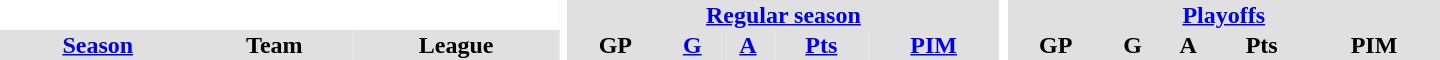<table border="0" cellpadding="1" cellspacing="0" style="text-align:center; width:60em">
<tr bgcolor="#e0e0e0">
<th colspan="3" bgcolor="#ffffff"></th>
<th rowspan="99" bgcolor="#ffffff"></th>
<th colspan="5"><a href='#'>Regular season</a></th>
<th rowspan="99" bgcolor="#ffffff"></th>
<th colspan="5"><a href='#'>Playoffs</a></th>
</tr>
<tr bgcolor="#e0e0e0">
<th><a href='#'>Season</a></th>
<th>Team</th>
<th>League</th>
<th>GP</th>
<th><a href='#'>G</a></th>
<th><a href='#'>A</a></th>
<th><a href='#'>Pts</a></th>
<th><a href='#'>PIM</a></th>
<th>GP</th>
<th>G</th>
<th>A</th>
<th>Pts</th>
<th>PIM</th>
</tr>
</table>
